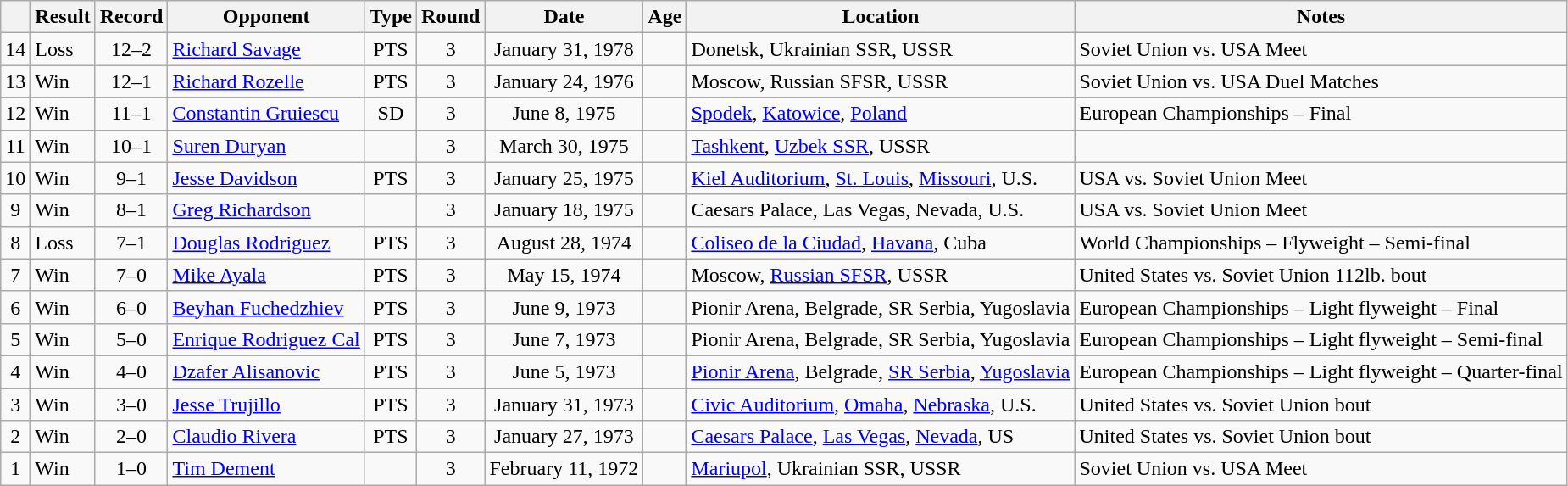<table class="wikitable">
<tr>
<th align="center"></th>
<th align="center">Result</th>
<th align="center">Record</th>
<th align="center">Opponent</th>
<th align="center">Type</th>
<th align="center">Round</th>
<th align="center">Date</th>
<th align="center">Age</th>
<th align="center">Location</th>
<th align="center">Notes</th>
</tr>
<tr>
<td align="center">14</td>
<td>Loss</td>
<td align="center">12–2</td>
<td> <a href='#'>Richard Savage</a></td>
<td align="center">PTS</td>
<td align="center">3</td>
<td align="center">January 31, 1978</td>
<td align="center"></td>
<td> Donetsk, Ukrainian SSR, USSR</td>
<td>Soviet Union vs. USA Meet</td>
</tr>
<tr>
<td align="center">13</td>
<td>Win</td>
<td align="center">12–1</td>
<td> <a href='#'>Richard Rozelle</a></td>
<td align="center">PTS</td>
<td align="center">3</td>
<td align="center">January 24, 1976</td>
<td align="center"></td>
<td> Moscow, Russian SFSR, USSR</td>
<td>Soviet Union vs. USA Duel Matches</td>
</tr>
<tr>
<td align="center">12</td>
<td>Win</td>
<td align="center">11–1</td>
<td> <a href='#'>Constantin Gruiescu</a></td>
<td align="center">SD</td>
<td align="center">3</td>
<td align="center">June 8, 1975</td>
<td align="center"></td>
<td> <a href='#'>Spodek</a>, <a href='#'>Katowice</a>, <a href='#'>Poland</a></td>
<td>European Championships – Final</td>
</tr>
<tr>
<td align="center">11</td>
<td>Win</td>
<td align="center">10–1</td>
<td> <a href='#'>Suren Duryan</a></td>
<td align="center"></td>
<td align="center">3</td>
<td align="center">March 30, 1975</td>
<td align="center"></td>
<td> <a href='#'>Tashkent</a>, <a href='#'>Uzbek SSR</a>, USSR</td>
<td></td>
</tr>
<tr>
<td align="center">10</td>
<td>Win</td>
<td align="center">9–1</td>
<td> <a href='#'>Jesse Davidson</a></td>
<td align="center">PTS</td>
<td align="center">3</td>
<td align="center">January 25, 1975</td>
<td align="center"></td>
<td> <a href='#'>Kiel Auditorium</a>, <a href='#'>St. Louis</a>, <a href='#'>Missouri</a>, U.S.</td>
<td>USA vs. Soviet Union Meet</td>
</tr>
<tr>
<td align="center">9</td>
<td>Win</td>
<td align="center">8–1</td>
<td> <a href='#'>Greg Richardson</a></td>
<td align="center"></td>
<td align="center">3</td>
<td align="center">January 18, 1975</td>
<td align="center"></td>
<td> Caesars Palace, Las Vegas, Nevada, U.S.</td>
<td>USA vs. Soviet Union Meet</td>
</tr>
<tr>
<td align="center">8</td>
<td>Loss</td>
<td align="center">7–1</td>
<td> <a href='#'>Douglas Rodriguez</a></td>
<td align="center">PTS</td>
<td align="center">3</td>
<td align="center">August 28, 1974</td>
<td align="center"></td>
<td> <a href='#'>Coliseo de la Ciudad</a>, <a href='#'>Havana</a>, Cuba</td>
<td>World Championships – Flyweight – Semi-final</td>
</tr>
<tr>
<td align="center">7</td>
<td>Win</td>
<td align="center">7–0</td>
<td> <a href='#'>Mike Ayala</a></td>
<td align="center">PTS</td>
<td align="center">3</td>
<td align="center">May 15, 1974</td>
<td align="center"></td>
<td> Moscow, <a href='#'>Russian SFSR</a>, USSR</td>
<td>United States vs. Soviet Union 112lb. bout</td>
</tr>
<tr>
<td align="center">6</td>
<td>Win</td>
<td align="center">6–0</td>
<td> <a href='#'>Beyhan Fuchedzhiev</a></td>
<td align="center">PTS</td>
<td align="center">3</td>
<td align="center">June 9, 1973</td>
<td align="center"></td>
<td> Pionir Arena, Belgrade, SR Serbia, Yugoslavia</td>
<td>European Championships – Light flyweight – Final</td>
</tr>
<tr>
<td align="center">5</td>
<td>Win</td>
<td align="center">5–0</td>
<td> <a href='#'>Enrique Rodriguez Cal</a></td>
<td align="center">PTS</td>
<td align="center">3</td>
<td align="center">June 7, 1973</td>
<td align="center"></td>
<td> Pionir Arena, Belgrade, SR Serbia, Yugoslavia</td>
<td>European Championships – Light flyweight – Semi-final</td>
</tr>
<tr>
<td align="center">4</td>
<td>Win</td>
<td align="center">4–0</td>
<td> <a href='#'>Dzafer Alisanovic</a></td>
<td align="center">PTS</td>
<td align="center">3</td>
<td align="center">June 5, 1973</td>
<td align="center"></td>
<td> <a href='#'>Pionir Arena</a>, Belgrade, <a href='#'>SR Serbia</a>, <a href='#'>Yugoslavia</a></td>
<td>European Championships – Light flyweight – Quarter-final</td>
</tr>
<tr>
<td align="center">3</td>
<td>Win</td>
<td align="center">3–0</td>
<td> <a href='#'>Jesse Trujillo</a></td>
<td align="center">PTS</td>
<td align="center">3</td>
<td align="center">January 31, 1973</td>
<td align="center"></td>
<td> <a href='#'>Civic Auditorium</a>, <a href='#'>Omaha</a>, <a href='#'>Nebraska</a>, U.S.</td>
<td>United States vs. Soviet Union bout</td>
</tr>
<tr>
<td align="center">2</td>
<td>Win</td>
<td align="center">2–0</td>
<td> <a href='#'>Claudio Rivera</a></td>
<td align="center">PTS</td>
<td align="center">3</td>
<td align="center">January 27, 1973</td>
<td align="center"></td>
<td> <a href='#'>Caesars Palace</a>, <a href='#'>Las Vegas</a>, <a href='#'>Nevada</a>, US</td>
<td>United States vs. Soviet Union bout</td>
</tr>
<tr>
<td align="center">1</td>
<td>Win</td>
<td align="center">1–0</td>
<td> <a href='#'>Tim Dement</a></td>
<td align="center"></td>
<td align="center">3</td>
<td align="center">February 11, 1972</td>
<td align="center"></td>
<td> <a href='#'>Mariupol</a>, Ukrainian SSR, USSR</td>
<td>Soviet Union vs. USA Meet</td>
</tr>
</table>
